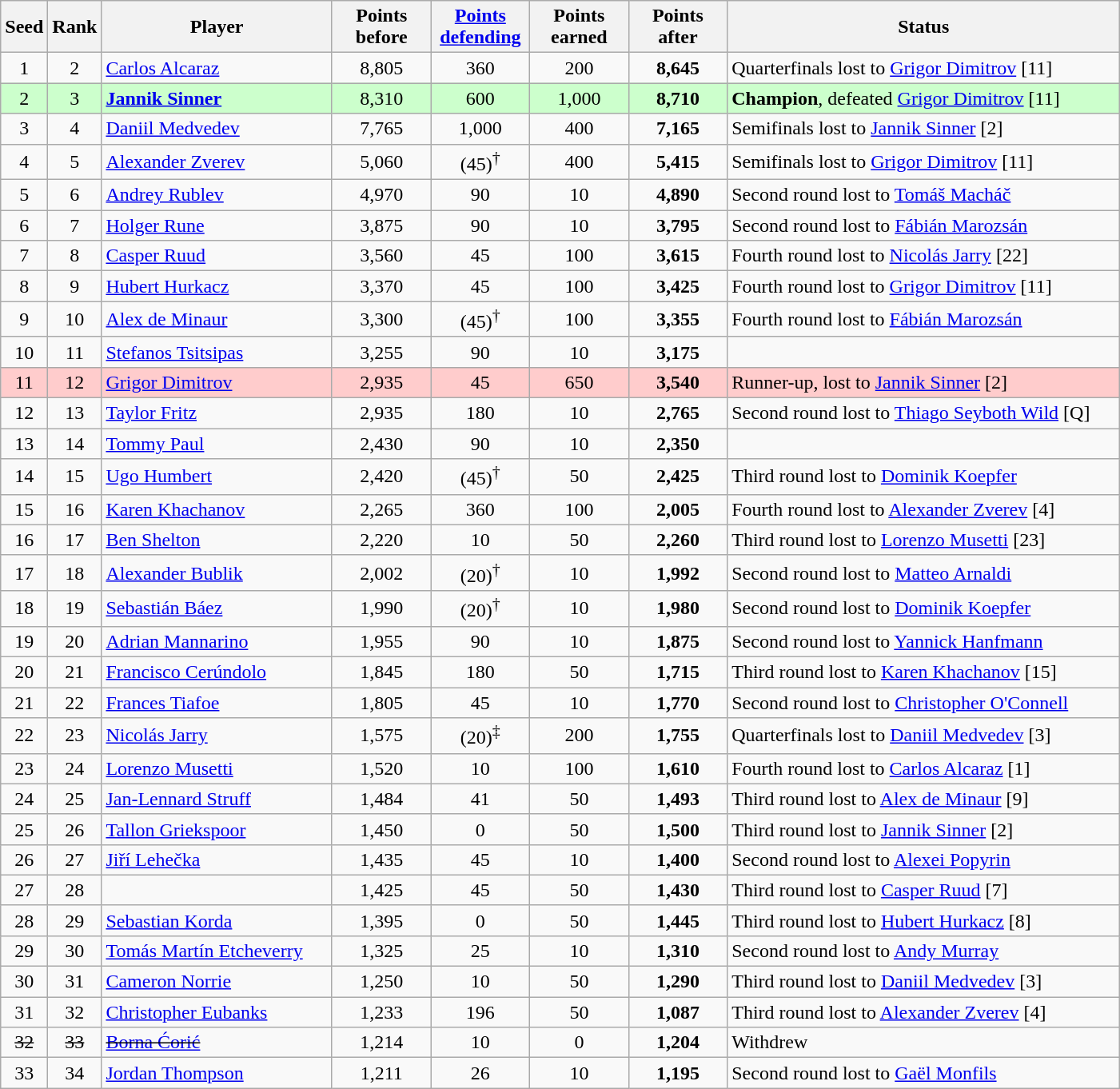<table class="wikitable sortable">
<tr>
<th style="width:30px;">Seed</th>
<th style="width:30px;">Rank</th>
<th style="width:185px;">Player</th>
<th style="width:75px;">Points before</th>
<th style="width:75px;"><a href='#'>Points defending</a></th>
<th style="width:75px;">Points earned</th>
<th style="width:75px;">Points after</th>
<th style="width:320px;">Status</th>
</tr>
<tr>
<td style="text-align:center;">1</td>
<td style="text-align:center;">2</td>
<td> <a href='#'>Carlos Alcaraz</a></td>
<td style="text-align:center;">8,805</td>
<td style="text-align:center;">360</td>
<td style="text-align:center;">200</td>
<td style="text-align:center;"><strong>8,645</strong></td>
<td>Quarterfinals lost to  <a href='#'>Grigor Dimitrov</a> [11]</td>
</tr>
<tr style=background:#CFC>
<td style="text-align:center;">2</td>
<td style="text-align:center;">3</td>
<td> <strong><a href='#'>Jannik Sinner</a></strong></td>
<td style="text-align:center;">8,310</td>
<td style="text-align:center;">600</td>
<td style="text-align:center;">1,000</td>
<td style="text-align:center;"><strong>8,710</strong></td>
<td><strong>Champion</strong>, defeated  <a href='#'>Grigor Dimitrov</a> [11]</td>
</tr>
<tr>
<td style="text-align:center;">3</td>
<td style="text-align:center;">4</td>
<td> <a href='#'>Daniil Medvedev</a></td>
<td style="text-align:center;">7,765</td>
<td style="text-align:center;">1,000</td>
<td style="text-align:center;">400</td>
<td style="text-align:center;"><strong>7,165</strong></td>
<td>Semifinals lost to  <a href='#'>Jannik Sinner</a> [2]</td>
</tr>
<tr>
<td style="text-align:center;">4</td>
<td style="text-align:center;">5</td>
<td> <a href='#'>Alexander Zverev</a></td>
<td style="text-align:center;">5,060</td>
<td style="text-align:center;">(45)<sup>†</sup></td>
<td style="text-align:center;">400</td>
<td style="text-align:center;"><strong>5,415</strong></td>
<td>Semifinals lost to  <a href='#'>Grigor Dimitrov</a> [11]</td>
</tr>
<tr>
<td style="text-align:center;">5</td>
<td style="text-align:center;">6</td>
<td> <a href='#'>Andrey Rublev</a></td>
<td style="text-align:center;">4,970</td>
<td style="text-align:center;">90</td>
<td style="text-align:center;">10</td>
<td style="text-align:center;"><strong>4,890</strong></td>
<td>Second round lost to  <a href='#'>Tomáš Macháč</a></td>
</tr>
<tr>
<td style="text-align:center;">6</td>
<td style="text-align:center;">7</td>
<td> <a href='#'>Holger Rune</a></td>
<td style="text-align:center;">3,875</td>
<td style="text-align:center;">90</td>
<td style="text-align:center;">10</td>
<td style="text-align:center;"><strong>3,795</strong></td>
<td>Second round lost to  <a href='#'>Fábián Marozsán</a></td>
</tr>
<tr>
<td style="text-align:center;">7</td>
<td style="text-align:center;">8</td>
<td> <a href='#'>Casper Ruud</a></td>
<td style="text-align:center;">3,560</td>
<td style="text-align:center;">45</td>
<td style="text-align:center;">100</td>
<td style="text-align:center;"><strong>3,615</strong></td>
<td>Fourth round lost to  <a href='#'>Nicolás Jarry</a> [22]</td>
</tr>
<tr>
<td style="text-align:center;">8</td>
<td style="text-align:center;">9</td>
<td> <a href='#'>Hubert Hurkacz</a></td>
<td style="text-align:center;">3,370</td>
<td style="text-align:center;">45</td>
<td style="text-align:center;">100</td>
<td style="text-align:center;"><strong>3,425</strong></td>
<td>Fourth round lost to  <a href='#'>Grigor Dimitrov</a> [11]</td>
</tr>
<tr>
<td style="text-align:center;">9</td>
<td style="text-align:center;">10</td>
<td> <a href='#'>Alex de Minaur</a></td>
<td style="text-align:center;">3,300</td>
<td style="text-align:center;">(45)<sup>†</sup></td>
<td style="text-align:center;">100</td>
<td style="text-align:center;"><strong>3,355</strong></td>
<td>Fourth round lost to  <a href='#'>Fábián Marozsán</a></td>
</tr>
<tr>
<td style="text-align:center;">10</td>
<td style="text-align:center;">11</td>
<td> <a href='#'>Stefanos Tsitsipas</a></td>
<td style="text-align:center;">3,255</td>
<td style="text-align:center;">90</td>
<td style="text-align:center;">10</td>
<td style="text-align:center;"><strong>3,175</strong></td>
<td></td>
</tr>
<tr style=background:#FCC>
<td style="text-align:center;">11</td>
<td style="text-align:center;">12</td>
<td> <a href='#'>Grigor Dimitrov</a></td>
<td style="text-align:center;">2,935</td>
<td style="text-align:center;">45</td>
<td style="text-align:center;">650</td>
<td style="text-align:center;"><strong>3,540</strong></td>
<td>Runner-up, lost to  <a href='#'>Jannik Sinner</a> [2]</td>
</tr>
<tr>
<td style="text-align:center;">12</td>
<td style="text-align:center;">13</td>
<td> <a href='#'>Taylor Fritz</a></td>
<td style="text-align:center;">2,935</td>
<td style="text-align:center;">180</td>
<td style="text-align:center;">10</td>
<td style="text-align:center;"><strong>2,765</strong></td>
<td>Second round lost to  <a href='#'>Thiago Seyboth Wild</a> [Q]</td>
</tr>
<tr>
<td style="text-align:center;">13</td>
<td style="text-align:center;">14</td>
<td> <a href='#'>Tommy Paul</a></td>
<td style="text-align:center;">2,430</td>
<td style="text-align:center;">90</td>
<td style="text-align:center;">10</td>
<td style="text-align:center;"><strong>2,350</strong></td>
<td></td>
</tr>
<tr>
<td style="text-align:center;">14</td>
<td style="text-align:center;">15</td>
<td> <a href='#'>Ugo Humbert</a></td>
<td style="text-align:center;">2,420</td>
<td style="text-align:center;">(45)<sup>†</sup></td>
<td style="text-align:center;">50</td>
<td style="text-align:center;"><strong>2,425</strong></td>
<td>Third round lost to  <a href='#'>Dominik Koepfer</a></td>
</tr>
<tr>
<td style="text-align:center;">15</td>
<td style="text-align:center;">16</td>
<td> <a href='#'>Karen Khachanov</a></td>
<td style="text-align:center;">2,265</td>
<td style="text-align:center;">360</td>
<td style="text-align:center;">100</td>
<td style="text-align:center;"><strong>2,005</strong></td>
<td>Fourth round lost to  <a href='#'>Alexander Zverev</a> [4]</td>
</tr>
<tr>
<td style="text-align:center;">16</td>
<td style="text-align:center;">17</td>
<td> <a href='#'>Ben Shelton</a></td>
<td style="text-align:center;">2,220</td>
<td style="text-align:center;">10</td>
<td style="text-align:center;">50</td>
<td style="text-align:center;"><strong>2,260</strong></td>
<td>Third round lost to  <a href='#'>Lorenzo Musetti</a> [23]</td>
</tr>
<tr>
<td style="text-align:center;">17</td>
<td style="text-align:center;">18</td>
<td> <a href='#'>Alexander Bublik</a></td>
<td style="text-align:center;">2,002</td>
<td style="text-align:center;">(20)<sup>†</sup></td>
<td style="text-align:center;">10</td>
<td style="text-align:center;"><strong>1,992</strong></td>
<td>Second round lost to  <a href='#'>Matteo Arnaldi</a></td>
</tr>
<tr>
<td style="text-align:center;">18</td>
<td style="text-align:center;">19</td>
<td> <a href='#'>Sebastián Báez</a></td>
<td style="text-align:center;">1,990</td>
<td style="text-align:center;">(20)<sup>†</sup></td>
<td style="text-align:center;">10</td>
<td style="text-align:center;"><strong>1,980</strong></td>
<td>Second round lost to  <a href='#'>Dominik Koepfer</a></td>
</tr>
<tr>
<td style="text-align:center;">19</td>
<td style="text-align:center;">20</td>
<td> <a href='#'>Adrian Mannarino</a></td>
<td style="text-align:center;">1,955</td>
<td style="text-align:center;">90</td>
<td style="text-align:center;">10</td>
<td style="text-align:center;"><strong>1,875</strong></td>
<td>Second round lost to  <a href='#'>Yannick Hanfmann</a></td>
</tr>
<tr>
<td style="text-align:center;">20</td>
<td style="text-align:center;">21</td>
<td> <a href='#'>Francisco Cerúndolo</a></td>
<td style="text-align:center;">1,845</td>
<td style="text-align:center;">180</td>
<td style="text-align:center;">50</td>
<td style="text-align:center;"><strong>1,715</strong></td>
<td>Third round lost to  <a href='#'>Karen Khachanov</a> [15]</td>
</tr>
<tr>
<td style="text-align:center;">21</td>
<td style="text-align:center;">22</td>
<td> <a href='#'>Frances Tiafoe</a></td>
<td style="text-align:center;">1,805</td>
<td style="text-align:center;">45</td>
<td style="text-align:center;">10</td>
<td style="text-align:center;"><strong>1,770</strong></td>
<td>Second round lost to  <a href='#'>Christopher O'Connell</a></td>
</tr>
<tr>
<td style="text-align:center;">22</td>
<td style="text-align:center;">23</td>
<td> <a href='#'>Nicolás Jarry</a></td>
<td style="text-align:center;">1,575</td>
<td style="text-align:center;">(20)<sup>‡</sup></td>
<td style="text-align:center;">200</td>
<td style="text-align:center;"><strong>1,755</strong></td>
<td>Quarterfinals lost to  <a href='#'>Daniil Medvedev</a> [3]</td>
</tr>
<tr>
<td style="text-align:center;">23</td>
<td style="text-align:center;">24</td>
<td> <a href='#'>Lorenzo Musetti</a></td>
<td style="text-align:center;">1,520</td>
<td style="text-align:center;">10</td>
<td style="text-align:center;">100</td>
<td style="text-align:center;"><strong>1,610</strong></td>
<td>Fourth round lost to  <a href='#'>Carlos Alcaraz</a> [1]</td>
</tr>
<tr>
<td style="text-align:center;">24</td>
<td style="text-align:center;">25</td>
<td> <a href='#'>Jan-Lennard Struff</a></td>
<td style="text-align:center;">1,484</td>
<td style="text-align:center;">41</td>
<td style="text-align:center;">50</td>
<td style="text-align:center;"><strong>1,493</strong></td>
<td>Third round lost to  <a href='#'>Alex de Minaur</a> [9]</td>
</tr>
<tr>
<td style="text-align:center;">25</td>
<td style="text-align:center;">26</td>
<td> <a href='#'>Tallon Griekspoor</a></td>
<td style="text-align:center;">1,450</td>
<td style="text-align:center;">0</td>
<td style="text-align:center;">50</td>
<td style="text-align:center;"><strong>1,500</strong></td>
<td>Third round lost to  <a href='#'>Jannik Sinner</a> [2]</td>
</tr>
<tr>
<td style="text-align:center;">26</td>
<td style="text-align:center;">27</td>
<td> <a href='#'>Jiří Lehečka</a></td>
<td style="text-align:center;">1,435</td>
<td style="text-align:center;">45</td>
<td style="text-align:center;">10</td>
<td style="text-align:center;"><strong>1,400</strong></td>
<td>Second round lost to  <a href='#'>Alexei Popyrin</a></td>
</tr>
<tr>
<td style="text-align:center;">27</td>
<td style="text-align:center;">28</td>
<td></td>
<td style="text-align:center;">1,425</td>
<td style="text-align:center;">45</td>
<td style="text-align:center;">50</td>
<td style="text-align:center;"><strong>1,430</strong></td>
<td>Third round lost to  <a href='#'>Casper Ruud</a> [7]</td>
</tr>
<tr>
<td style="text-align:center;">28</td>
<td style="text-align:center;">29</td>
<td> <a href='#'>Sebastian Korda</a></td>
<td style="text-align:center;">1,395</td>
<td style="text-align:center;">0</td>
<td style="text-align:center;">50</td>
<td style="text-align:center;"><strong>1,445</strong></td>
<td>Third round lost to  <a href='#'>Hubert Hurkacz</a> [8]</td>
</tr>
<tr>
<td style="text-align:center;">29</td>
<td style="text-align:center;">30</td>
<td> <a href='#'>Tomás Martín Etcheverry</a></td>
<td style="text-align:center;">1,325</td>
<td style="text-align:center;">25</td>
<td style="text-align:center;">10</td>
<td style="text-align:center;"><strong>1,310</strong></td>
<td>Second round lost to  <a href='#'>Andy Murray</a></td>
</tr>
<tr>
<td style="text-align:center;">30</td>
<td style="text-align:center;">31</td>
<td> <a href='#'>Cameron Norrie</a></td>
<td style="text-align:center;">1,250</td>
<td style="text-align:center;">10</td>
<td style="text-align:center;">50</td>
<td style="text-align:center;"><strong>1,290</strong></td>
<td>Third round lost to  <a href='#'>Daniil Medvedev</a> [3]</td>
</tr>
<tr>
<td style="text-align:center;">31</td>
<td style="text-align:center;">32</td>
<td> <a href='#'>Christopher Eubanks</a></td>
<td style="text-align:center;">1,233</td>
<td style="text-align:center;">196</td>
<td style="text-align:center;">50</td>
<td style="text-align:center;"><strong>1,087</strong></td>
<td>Third round lost to  <a href='#'>Alexander Zverev</a> [4]</td>
</tr>
<tr>
<td style="text-align:center;"><s>32</s></td>
<td style="text-align:center;"><s>33</s></td>
<td><s> <a href='#'>Borna Ćorić</a></s></td>
<td style="text-align:center;">1,214</td>
<td style="text-align:center;">10</td>
<td style="text-align:center;">0</td>
<td style="text-align:center;"><strong>1,204</strong></td>
<td>Withdrew</td>
</tr>
<tr>
<td style="text-align:center;">33</td>
<td style="text-align:center;">34</td>
<td> <a href='#'>Jordan Thompson</a></td>
<td style="text-align:center;">1,211</td>
<td style="text-align:center;">26</td>
<td style="text-align:center;">10</td>
<td style="text-align:center;"><strong>1,195</strong></td>
<td>Second round lost to  <a href='#'>Gaël Monfils</a></td>
</tr>
</table>
